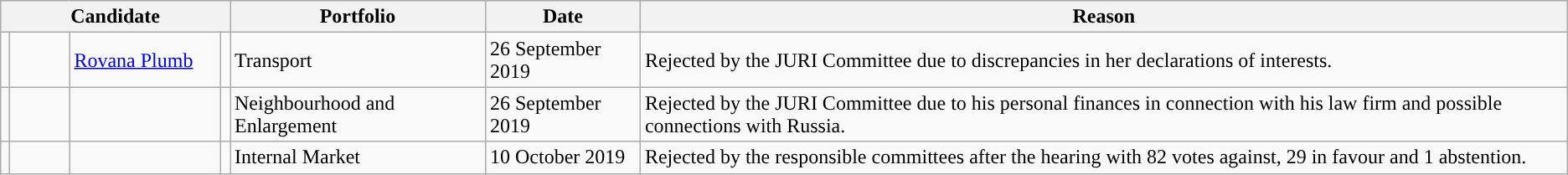<table class="wikitable">
<tr>
<th colspan="4">Candidate</th>
<th>Portfolio</th>
<th>Date</th>
<th>Reason</th>
</tr>
<tr>
<td style="background-color:"></td>
<td style="width:40px"><strong></strong></td>
<td style="width:113px"><a href='#'>Rovana Plumb</a></td>
<td></td>
<td>Transport</td>
<td>26 September 2019</td>
<td>Rejected by the JURI Committee due to discrepancies in her declarations of interests.</td>
</tr>
<tr>
<td style="background-color:"></td>
<td><strong></strong></td>
<td></td>
<td></td>
<td>Neighbourhood and Enlargement</td>
<td>26 September 2019</td>
<td>Rejected by the JURI Committee due to his personal finances in connection with his law firm and possible connections with Russia.</td>
</tr>
<tr>
<td style="background-color:"></td>
<td><strong></strong></td>
<td></td>
<td></td>
<td>Internal Market</td>
<td>10 October 2019</td>
<td>Rejected by the responsible committees after the hearing with 82 votes against, 29 in favour and 1 abstention.</td>
</tr>
</table>
